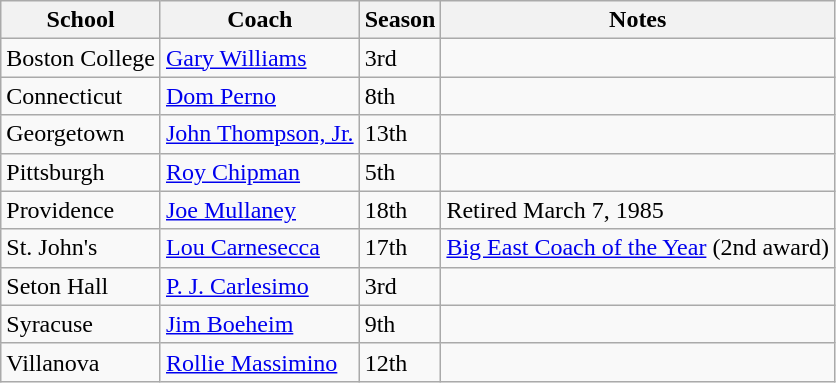<table class="wikitable">
<tr>
<th>School</th>
<th>Coach</th>
<th>Season</th>
<th>Notes</th>
</tr>
<tr>
<td>Boston College</td>
<td><a href='#'>Gary Williams</a></td>
<td>3rd</td>
<td></td>
</tr>
<tr>
<td>Connecticut</td>
<td><a href='#'>Dom Perno</a></td>
<td>8th</td>
<td></td>
</tr>
<tr>
<td>Georgetown</td>
<td><a href='#'>John Thompson, Jr.</a></td>
<td>13th</td>
<td></td>
</tr>
<tr>
<td>Pittsburgh</td>
<td><a href='#'>Roy Chipman</a></td>
<td>5th</td>
<td></td>
</tr>
<tr>
<td>Providence</td>
<td><a href='#'>Joe Mullaney</a></td>
<td>18th</td>
<td>Retired March 7, 1985</td>
</tr>
<tr>
<td>St. John's</td>
<td><a href='#'>Lou Carnesecca</a></td>
<td>17th</td>
<td><a href='#'>Big East Coach of the Year</a> (2nd award)</td>
</tr>
<tr>
<td>Seton Hall</td>
<td><a href='#'>P. J. Carlesimo</a></td>
<td>3rd</td>
<td></td>
</tr>
<tr>
<td>Syracuse</td>
<td><a href='#'>Jim Boeheim</a></td>
<td>9th</td>
<td></td>
</tr>
<tr>
<td>Villanova</td>
<td><a href='#'>Rollie Massimino</a></td>
<td>12th</td>
<td></td>
</tr>
</table>
